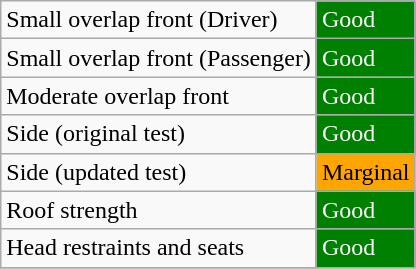<table class="wikitable">
<tr>
<td>Small overlap front (Driver)</td>
<td style="color:white;background: green">Good</td>
</tr>
<tr>
<td>Small overlap front (Passenger)</td>
<td style="color:white;background: green">Good</td>
</tr>
<tr>
<td>Moderate overlap front</td>
<td style="color:white;background: green">Good</td>
</tr>
<tr>
<td>Side (original test)</td>
<td style="color:white;background: green">Good</td>
</tr>
<tr>
<td>Side (updated test)</td>
<td style="background: orange">Marginal</td>
</tr>
<tr>
<td>Roof strength</td>
<td style="color:white;background: green">Good</td>
</tr>
<tr>
<td>Head restraints and seats</td>
<td style="color:white;background: green">Good</td>
</tr>
<tr>
</tr>
</table>
